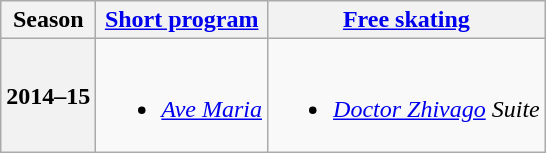<table class=wikitable style=text-align:center>
<tr>
<th>Season</th>
<th><a href='#'>Short program</a></th>
<th><a href='#'>Free skating</a></th>
</tr>
<tr>
<th>2014–15 <br> </th>
<td><br><ul><li><em><a href='#'>Ave Maria</a></em> <br></li></ul></td>
<td><br><ul><li><em><a href='#'>Doctor Zhivago</a> Suite</em> <br></li></ul></td>
</tr>
</table>
